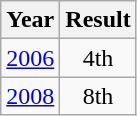<table class="wikitable" style="text-align: center">
<tr>
<th>Year</th>
<th>Result</th>
</tr>
<tr>
<td><a href='#'>2006</a></td>
<td>4th</td>
</tr>
<tr>
<td><a href='#'>2008</a></td>
<td>8th</td>
</tr>
</table>
